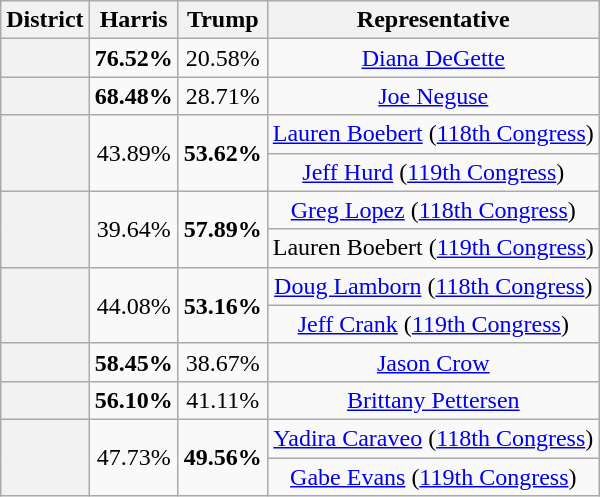<table class="wikitable sortable">
<tr>
<th>District</th>
<th>Harris</th>
<th>Trump</th>
<th>Representative</th>
</tr>
<tr align=center>
<th></th>
<td><strong>76.52%</strong></td>
<td>20.58%</td>
<td><a href='#'>Diana DeGette</a></td>
</tr>
<tr align=center>
<th></th>
<td><strong>68.48%</strong></td>
<td>28.71%</td>
<td><a href='#'>Joe Neguse</a></td>
</tr>
<tr align=center>
<th rowspan=2 ></th>
<td rowspan=2>43.89%</td>
<td rowspan=2><strong>53.62%</strong></td>
<td><a href='#'>Lauren Boebert</a> (<a href='#'>118th Congress</a>)</td>
</tr>
<tr align=center>
<td><a href='#'>Jeff Hurd</a> (<a href='#'>119th Congress</a>)</td>
</tr>
<tr align=center>
<th rowspan=2 ></th>
<td rowspan=2>39.64%</td>
<td rowspan=2><strong>57.89%</strong></td>
<td><a href='#'>Greg Lopez</a> (<a href='#'>118th Congress</a>)</td>
</tr>
<tr align=center>
<td>Lauren Boebert (<a href='#'>119th Congress</a>)</td>
</tr>
<tr align=center>
<th rowspan=2 ></th>
<td rowspan=2>44.08%</td>
<td rowspan=2><strong>53.16%</strong></td>
<td><a href='#'>Doug Lamborn</a> (<a href='#'>118th Congress</a>)</td>
</tr>
<tr align=center>
<td><a href='#'>Jeff Crank</a> (<a href='#'>119th Congress</a>)</td>
</tr>
<tr align=center>
<th></th>
<td><strong>58.45%</strong></td>
<td>38.67%</td>
<td><a href='#'>Jason Crow</a></td>
</tr>
<tr align=center>
<th></th>
<td><strong>56.10%</strong></td>
<td>41.11%</td>
<td><a href='#'>Brittany Pettersen</a></td>
</tr>
<tr align=center>
<th rowspan=2 ></th>
<td rowspan=2>47.73%</td>
<td rowspan=2><strong>49.56%</strong></td>
<td><a href='#'>Yadira Caraveo</a> (<a href='#'>118th Congress</a>)</td>
</tr>
<tr align=center>
<td><a href='#'>Gabe Evans</a> (<a href='#'>119th Congress</a>)</td>
</tr>
</table>
